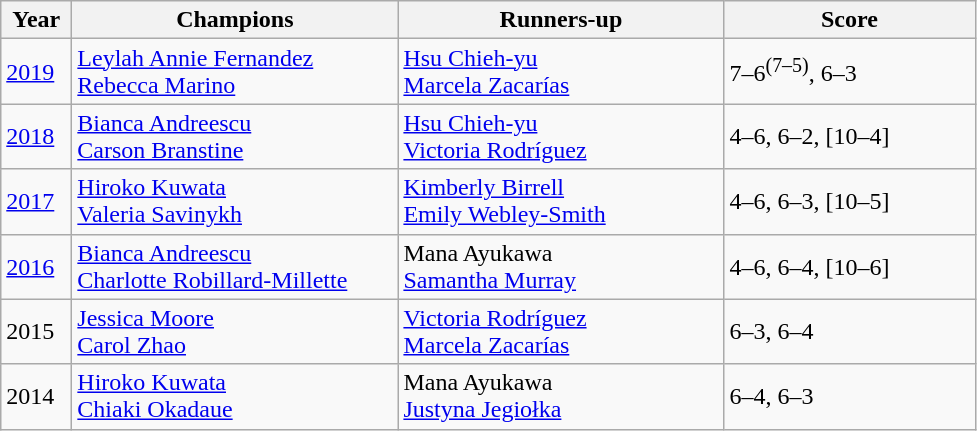<table class="wikitable">
<tr>
<th style="width:40px">Year</th>
<th style="width:210px">Champions</th>
<th style="width:210px">Runners-up</th>
<th style="width:160px">Score</th>
</tr>
<tr>
<td><a href='#'>2019</a></td>
<td> <a href='#'>Leylah Annie Fernandez</a> <br>  <a href='#'>Rebecca Marino</a></td>
<td> <a href='#'>Hsu Chieh-yu</a> <br>  <a href='#'>Marcela Zacarías</a></td>
<td>7–6<sup>(7–5)</sup>, 6–3</td>
</tr>
<tr>
<td><a href='#'>2018</a></td>
<td> <a href='#'>Bianca Andreescu</a> <br>  <a href='#'>Carson Branstine</a></td>
<td> <a href='#'>Hsu Chieh-yu</a> <br>  <a href='#'>Victoria Rodríguez</a></td>
<td>4–6, 6–2, [10–4]</td>
</tr>
<tr>
<td><a href='#'>2017</a></td>
<td> <a href='#'>Hiroko Kuwata</a> <br>  <a href='#'>Valeria Savinykh</a></td>
<td> <a href='#'>Kimberly Birrell</a> <br>  <a href='#'>Emily Webley-Smith</a></td>
<td>4–6, 6–3, [10–5]</td>
</tr>
<tr>
<td><a href='#'>2016</a></td>
<td> <a href='#'>Bianca Andreescu</a> <br>  <a href='#'>Charlotte Robillard-Millette</a></td>
<td> Mana Ayukawa <br>  <a href='#'>Samantha Murray</a></td>
<td>4–6, 6–4, [10–6]</td>
</tr>
<tr>
<td>2015</td>
<td> <a href='#'>Jessica Moore</a> <br>  <a href='#'>Carol Zhao</a></td>
<td> <a href='#'>Victoria Rodríguez</a> <br>  <a href='#'>Marcela Zacarías</a></td>
<td>6–3, 6–4</td>
</tr>
<tr>
<td>2014</td>
<td> <a href='#'>Hiroko Kuwata</a> <br>  <a href='#'>Chiaki Okadaue</a></td>
<td> Mana Ayukawa <br>  <a href='#'>Justyna Jegiołka</a></td>
<td>6–4, 6–3</td>
</tr>
</table>
